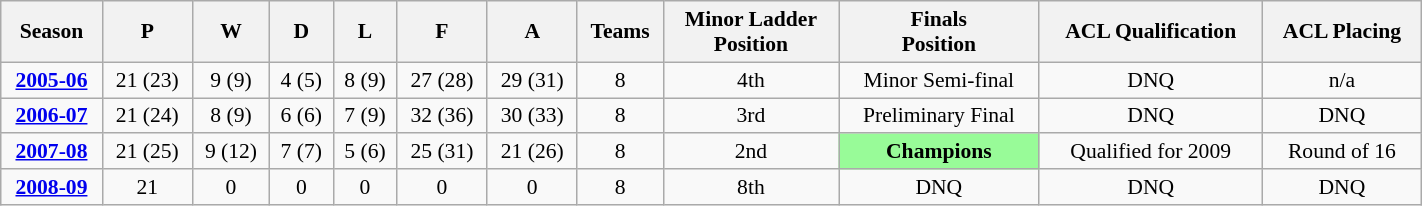<table class="wikitable" style="text-align:center; font-size:90%;width:75%; text-align:center">
<tr>
<th>Season</th>
<th>P</th>
<th>W</th>
<th>D</th>
<th>L</th>
<th>F</th>
<th>A</th>
<th>Teams</th>
<th>Minor Ladder<br>Position</th>
<th>Finals<br>Position</th>
<th>ACL Qualification</th>
<th>ACL Placing</th>
</tr>
<tr --->
<td><strong><a href='#'>2005-06</a></strong></td>
<td>21 (23)</td>
<td>9 (9)</td>
<td>4 (5)</td>
<td>8 (9)</td>
<td>27 (28)</td>
<td>29 (31)</td>
<td>8</td>
<td>4th</td>
<td>Minor Semi-final</td>
<td>DNQ</td>
<td>n/a</td>
</tr>
<tr --->
<td><strong><a href='#'>2006-07</a></strong></td>
<td>21 (24)</td>
<td>8 (9)</td>
<td>6 (6)</td>
<td>7 (9)</td>
<td>32 (36)</td>
<td>30 (33)</td>
<td>8</td>
<td>3rd</td>
<td>Preliminary Final</td>
<td>DNQ</td>
<td>DNQ</td>
</tr>
<tr --->
<td><strong><a href='#'>2007-08</a></strong></td>
<td>21 (25)</td>
<td>9 (12)</td>
<td>7 (7)</td>
<td>5 (6)</td>
<td>25 (31)</td>
<td>21 (26)</td>
<td>8</td>
<td>2nd</td>
<td bgcolor="#98FB98"><strong>Champions</strong></td>
<td>Qualified for 2009</td>
<td>Round of 16</td>
</tr>
<tr --->
<td><strong><a href='#'>2008-09</a></strong></td>
<td>21</td>
<td>0</td>
<td>0</td>
<td>0</td>
<td>0</td>
<td>0</td>
<td>8</td>
<td>8th</td>
<td>DNQ</td>
<td>DNQ</td>
<td>DNQ</td>
</tr>
</table>
